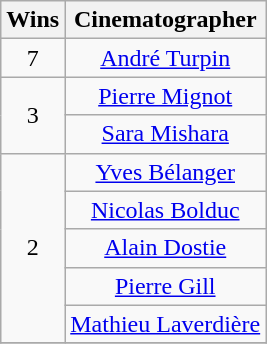<table class="wikitable" style="text-align:center;">
<tr>
<th scope="col" width="17">Wins</th>
<th scope="col" align="center">Cinematographer</th>
</tr>
<tr>
<td rowspan="1" style="text-align:center;">7</td>
<td><a href='#'>André Turpin</a></td>
</tr>
<tr>
<td rowspan="2" style="text-align:center;">3</td>
<td><a href='#'>Pierre Mignot</a></td>
</tr>
<tr>
<td><a href='#'>Sara Mishara</a></td>
</tr>
<tr>
<td rowspan="5" style="text-align:center;">2</td>
<td><a href='#'>Yves Bélanger</a></td>
</tr>
<tr>
<td><a href='#'>Nicolas Bolduc</a></td>
</tr>
<tr>
<td><a href='#'>Alain Dostie</a></td>
</tr>
<tr>
<td><a href='#'>Pierre Gill</a></td>
</tr>
<tr>
<td><a href='#'>Mathieu Laverdière</a></td>
</tr>
<tr>
</tr>
</table>
